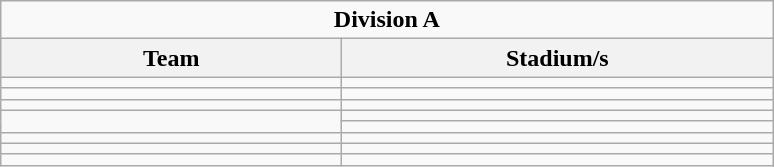<table class="wikitable">
<tr>
<td colspan=3 align=center><strong>Division A</strong></td>
</tr>
<tr>
<th width="220">Team</th>
<th width="280">Stadium/s</th>
</tr>
<tr>
<td></td>
<td></td>
</tr>
<tr>
<td></td>
<td></td>
</tr>
<tr>
<td></td>
<td></td>
</tr>
<tr>
<td rowspan=2></td>
<td></td>
</tr>
<tr>
<td></td>
</tr>
<tr>
<td></td>
<td></td>
</tr>
<tr>
<td></td>
<td></td>
</tr>
<tr>
<td></td>
<td></td>
</tr>
</table>
